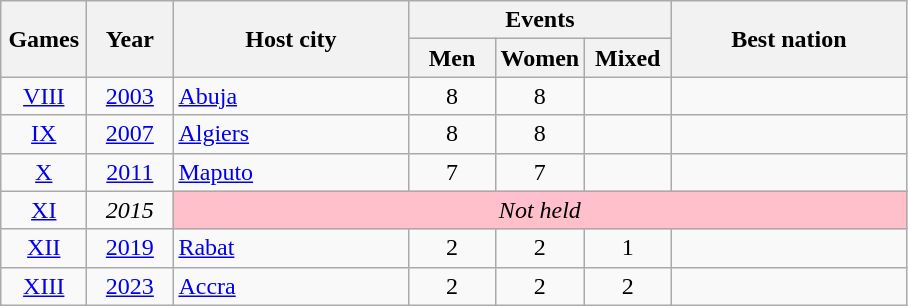<table class=wikitable style="text-align:center">
<tr>
<th width=50 rowspan=2>Games</th>
<th width=50 rowspan=2>Year</th>
<th width=150 rowspan=2>Host city</th>
<th colspan=3>Events</th>
<th width=150 rowspan=2>Best nation</th>
</tr>
<tr>
<th width=50>Men</th>
<th width=50>Women</th>
<th width=50>Mixed</th>
</tr>
<tr>
<td><a href='#'>VIII</a></td>
<td><a href='#'>2003</a></td>
<td align=left> <a href='#'>Abuja</a></td>
<td>8</td>
<td>8</td>
<td></td>
<td align=left></td>
</tr>
<tr>
<td><a href='#'>IX</a></td>
<td><a href='#'>2007</a></td>
<td align=left> <a href='#'>Algiers</a></td>
<td>8</td>
<td>8</td>
<td></td>
<td align=left></td>
</tr>
<tr>
<td><a href='#'>X</a></td>
<td><a href='#'>2011</a></td>
<td align=left> <a href='#'>Maputo</a></td>
<td>7</td>
<td>7</td>
<td></td>
<td align=left></td>
</tr>
<tr>
<td><a href='#'>XI</a></td>
<td><em>2015</em></td>
<td align=center bgcolor=pink colspan=5><em>Not held</em></td>
</tr>
<tr>
<td><a href='#'>XII</a></td>
<td><a href='#'>2019</a></td>
<td align=left> <a href='#'>Rabat</a></td>
<td>2</td>
<td>2</td>
<td>1</td>
<td align=left></td>
</tr>
<tr>
<td><a href='#'>XIII</a></td>
<td><a href='#'>2023</a></td>
<td align=left> <a href='#'>Accra</a></td>
<td>2</td>
<td>2</td>
<td>2</td>
<td align=left></td>
</tr>
</table>
